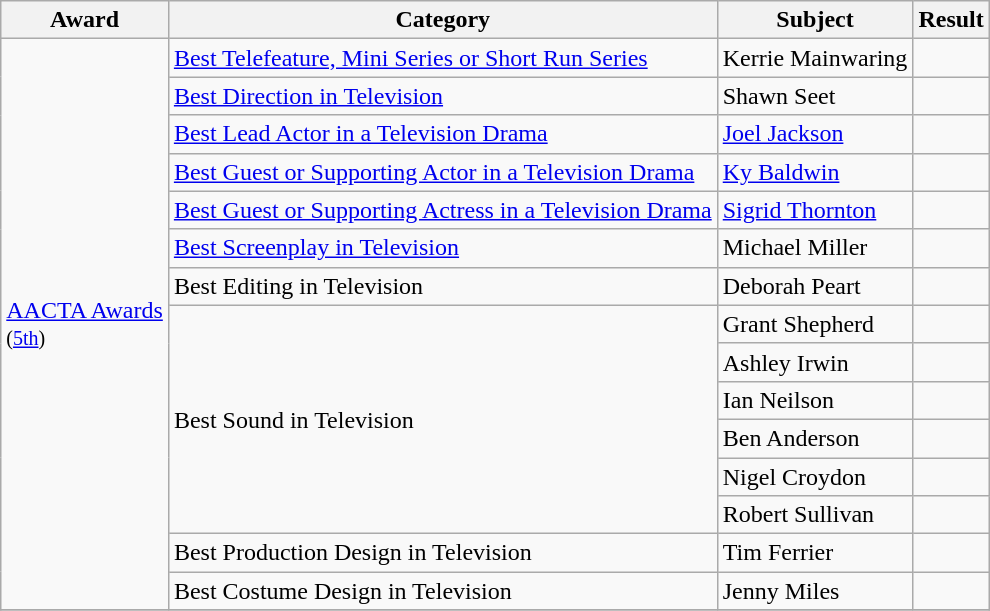<table class="wikitable">
<tr>
<th>Award</th>
<th>Category</th>
<th>Subject</th>
<th>Result</th>
</tr>
<tr>
<td rowspan=15><a href='#'>AACTA Awards</a><br><small>(<a href='#'>5th</a>)</small></td>
<td><a href='#'>Best Telefeature, Mini Series or Short Run Series</a></td>
<td>Kerrie Mainwaring</td>
<td></td>
</tr>
<tr>
<td><a href='#'>Best Direction in Television</a></td>
<td>Shawn Seet</td>
<td></td>
</tr>
<tr>
<td><a href='#'>Best Lead Actor in a Television Drama</a></td>
<td><a href='#'>Joel Jackson</a></td>
<td></td>
</tr>
<tr>
<td><a href='#'>Best Guest or Supporting Actor in a Television Drama</a></td>
<td><a href='#'>Ky Baldwin</a></td>
<td></td>
</tr>
<tr>
<td><a href='#'>Best Guest or Supporting Actress in a Television Drama</a></td>
<td><a href='#'>Sigrid Thornton</a></td>
<td></td>
</tr>
<tr>
<td><a href='#'>Best Screenplay in Television</a></td>
<td>Michael Miller</td>
<td></td>
</tr>
<tr>
<td>Best Editing in Television</td>
<td>Deborah Peart</td>
<td></td>
</tr>
<tr>
<td rowspan=6>Best Sound in Television</td>
<td>Grant Shepherd</td>
<td></td>
</tr>
<tr>
<td>Ashley Irwin</td>
<td></td>
</tr>
<tr>
<td>Ian Neilson</td>
<td></td>
</tr>
<tr>
<td>Ben Anderson</td>
<td></td>
</tr>
<tr>
<td>Nigel Croydon</td>
<td></td>
</tr>
<tr>
<td>Robert Sullivan</td>
<td></td>
</tr>
<tr>
<td>Best Production Design in Television</td>
<td>Tim Ferrier</td>
<td></td>
</tr>
<tr>
<td>Best Costume Design in Television</td>
<td>Jenny Miles</td>
<td></td>
</tr>
<tr>
</tr>
</table>
